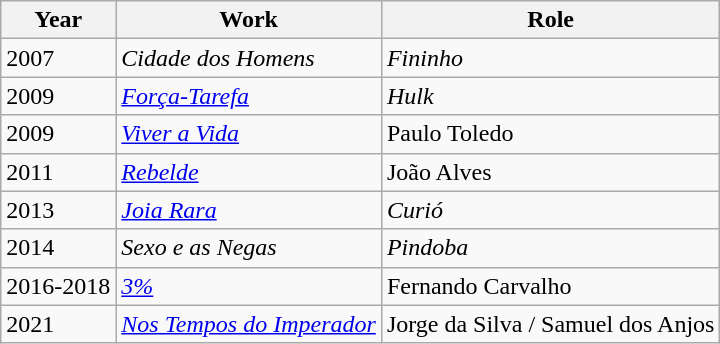<table class="wikitable" style="font-size: 100%;">
<tr>
<th>Year</th>
<th>Work</th>
<th>Role</th>
</tr>
<tr>
<td>2007</td>
<td><em>Cidade dos Homens</em></td>
<td><em>Fininho</em></td>
</tr>
<tr>
<td>2009</td>
<td><em><a href='#'>Força-Tarefa</a></em></td>
<td><em>Hulk</em></td>
</tr>
<tr>
<td>2009</td>
<td><em><a href='#'>Viver a Vida</a></em></td>
<td>Paulo Toledo</td>
</tr>
<tr>
<td>2011</td>
<td><em><a href='#'>Rebelde</a></em></td>
<td>João Alves</td>
</tr>
<tr>
<td>2013</td>
<td><em><a href='#'>Joia Rara</a></em></td>
<td><em>Curió</em></td>
</tr>
<tr>
<td>2014</td>
<td><em>Sexo e as Negas</em></td>
<td><em>Pindoba</em></td>
</tr>
<tr>
<td>2016-2018</td>
<td><em><a href='#'>3%</a> </em></td>
<td>Fernando Carvalho</td>
</tr>
<tr>
<td>2021</td>
<td><em><a href='#'>Nos Tempos do Imperador</a></em></td>
<td>Jorge da Silva / Samuel dos Anjos</td>
</tr>
</table>
